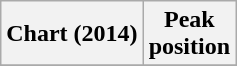<table class="wikitable sortable plainrowheaders" style="text-align:center">
<tr>
<th scope="col">Chart (2014)</th>
<th scope="col">Peak<br>position</th>
</tr>
<tr>
</tr>
</table>
